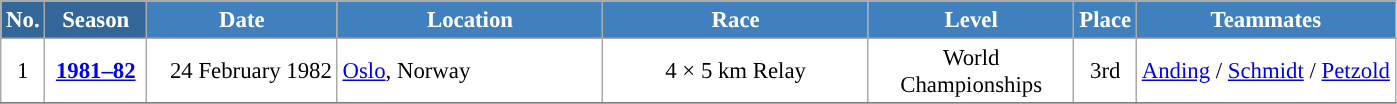<table class="wikitable sortable" style="font-size:95%; text-align:center; border:grey solid 1px; border-collapse:collapse; background:#ffffff;">
<tr style="background:#efefef;">
<th style="background-color:#369; color:white;">No.</th>
<th style="background-color:#369; color:white;">Season</th>
<th style="background-color:#4180be; color:white; width:120px;">Date</th>
<th style="background-color:#4180be; color:white; width:170px;">Location</th>
<th style="background-color:#4180be; color:white; width:170px;">Race</th>
<th style="background-color:#4180be; color:white; width:130px;">Level</th>
<th style="background-color:#4180be; color:white;">Place</th>
<th style="background-color:#4180be; color:white;">Teammates</th>
</tr>
<tr>
<td align=center>1</td>
<td rowspan=1 align=center><strong> <a href='#'>1981–82</a> </strong></td>
<td align=right>24 February 1982</td>
<td align=left> <a href='#'>Oslo</a>, Norway</td>
<td>4 × 5 km Relay</td>
<td>World Championships</td>
<td>3rd</td>
<td><a href='#'>Anding</a> / <a href='#'>Schmidt</a> / <a href='#'>Petzold</a></td>
</tr>
<tr>
</tr>
</table>
